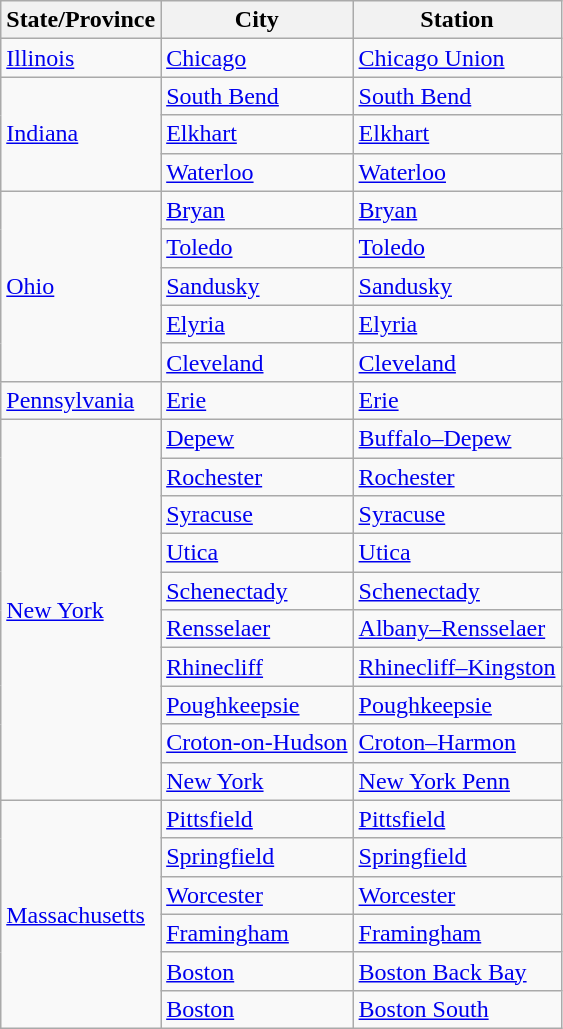<table class="wikitable">
<tr>
<th>State/Province</th>
<th>City</th>
<th>Station</th>
</tr>
<tr>
<td rowspan='1'><a href='#'>Illinois</a></td>
<td><a href='#'>Chicago</a></td>
<td><a href='#'>Chicago Union</a></td>
</tr>
<tr>
<td rowspan='3'><a href='#'>Indiana</a></td>
<td><a href='#'>South Bend</a></td>
<td><a href='#'>South Bend</a></td>
</tr>
<tr>
<td><a href='#'>Elkhart</a></td>
<td><a href='#'>Elkhart</a></td>
</tr>
<tr>
<td><a href='#'>Waterloo</a></td>
<td><a href='#'>Waterloo</a></td>
</tr>
<tr>
<td rowspan='5'><a href='#'>Ohio</a></td>
<td><a href='#'>Bryan</a></td>
<td><a href='#'>Bryan</a></td>
</tr>
<tr>
<td><a href='#'>Toledo</a></td>
<td><a href='#'>Toledo</a></td>
</tr>
<tr>
<td><a href='#'>Sandusky</a></td>
<td><a href='#'>Sandusky</a></td>
</tr>
<tr>
<td><a href='#'>Elyria</a></td>
<td><a href='#'>Elyria</a></td>
</tr>
<tr>
<td><a href='#'>Cleveland</a></td>
<td><a href='#'>Cleveland</a></td>
</tr>
<tr>
<td rowspan='1'><a href='#'>Pennsylvania</a></td>
<td><a href='#'>Erie</a></td>
<td><a href='#'>Erie</a></td>
</tr>
<tr>
<td rowspan='10'><a href='#'>New York</a></td>
<td><a href='#'>Depew</a></td>
<td><a href='#'>Buffalo–Depew</a></td>
</tr>
<tr>
<td><a href='#'>Rochester</a></td>
<td><a href='#'>Rochester</a></td>
</tr>
<tr>
<td><a href='#'>Syracuse</a></td>
<td><a href='#'>Syracuse</a></td>
</tr>
<tr>
<td><a href='#'>Utica</a></td>
<td><a href='#'>Utica</a></td>
</tr>
<tr>
<td><a href='#'>Schenectady</a></td>
<td><a href='#'>Schenectady</a></td>
</tr>
<tr>
<td><a href='#'>Rensselaer</a></td>
<td><a href='#'>Albany–Rensselaer</a></td>
</tr>
<tr>
<td><a href='#'>Rhinecliff</a></td>
<td><a href='#'>Rhinecliff–Kingston</a></td>
</tr>
<tr>
<td><a href='#'>Poughkeepsie</a></td>
<td><a href='#'>Poughkeepsie</a></td>
</tr>
<tr>
<td><a href='#'>Croton-on-Hudson</a></td>
<td><a href='#'>Croton–Harmon</a></td>
</tr>
<tr>
<td><a href='#'>New York</a></td>
<td><a href='#'>New York Penn</a></td>
</tr>
<tr>
<td rowspan='6'><a href='#'>Massachusetts</a></td>
<td><a href='#'>Pittsfield</a></td>
<td><a href='#'>Pittsfield</a></td>
</tr>
<tr>
<td><a href='#'>Springfield</a></td>
<td><a href='#'>Springfield</a></td>
</tr>
<tr>
<td><a href='#'>Worcester</a></td>
<td><a href='#'>Worcester</a></td>
</tr>
<tr>
<td><a href='#'>Framingham</a></td>
<td><a href='#'>Framingham</a></td>
</tr>
<tr>
<td><a href='#'>Boston</a></td>
<td><a href='#'>Boston Back Bay</a></td>
</tr>
<tr>
<td><a href='#'>Boston</a></td>
<td><a href='#'>Boston South</a></td>
</tr>
</table>
